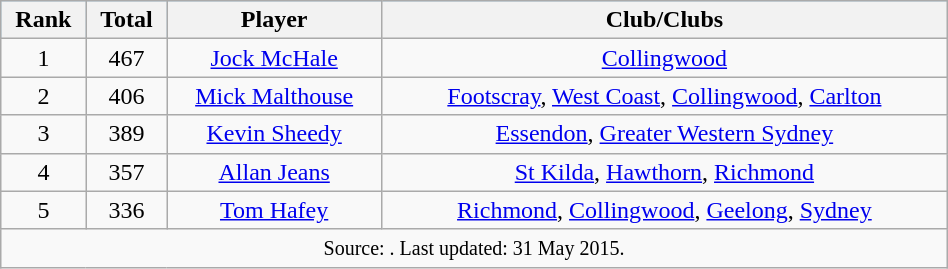<table class="wikitable" style="text-align:center; width:50%;">
<tr style="background:#87cefa;">
<th>Rank</th>
<th>Total</th>
<th>Player</th>
<th>Club/Clubs</th>
</tr>
<tr>
<td>1</td>
<td>467</td>
<td><a href='#'>Jock McHale</a></td>
<td><a href='#'>Collingwood</a></td>
</tr>
<tr>
<td>2</td>
<td>406</td>
<td><a href='#'>Mick Malthouse</a></td>
<td><a href='#'>Footscray</a>, <a href='#'>West Coast</a>, <a href='#'>Collingwood</a>,  <a href='#'>Carlton</a></td>
</tr>
<tr>
<td>3</td>
<td>389</td>
<td><a href='#'>Kevin Sheedy</a></td>
<td><a href='#'>Essendon</a>, <a href='#'>Greater Western Sydney</a></td>
</tr>
<tr>
<td>4</td>
<td>357</td>
<td><a href='#'>Allan Jeans</a></td>
<td><a href='#'>St Kilda</a>, <a href='#'>Hawthorn</a>, <a href='#'>Richmond</a></td>
</tr>
<tr>
<td>5</td>
<td>336</td>
<td><a href='#'>Tom Hafey</a></td>
<td><a href='#'>Richmond</a>, <a href='#'>Collingwood</a>, <a href='#'>Geelong</a>, <a href='#'>Sydney</a></td>
</tr>
<tr>
<td colspan=7><small>Source: . Last updated: 31 May 2015.</small></td>
</tr>
</table>
